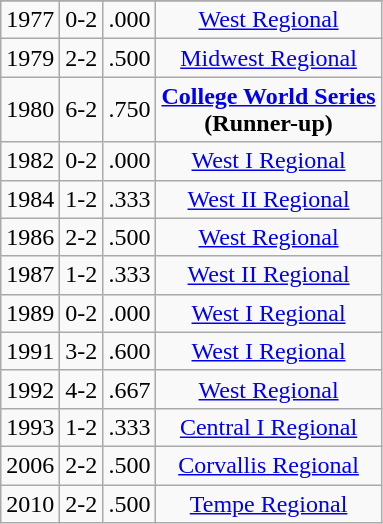<table class="wikitable" style="text-align:center">
<tr>
</tr>
<tr>
<td>1977</td>
<td>0-2</td>
<td>.000</td>
<td><a href='#'>West Regional</a></td>
</tr>
<tr>
<td>1979</td>
<td>2-2</td>
<td>.500</td>
<td><a href='#'>Midwest Regional</a></td>
</tr>
<tr>
<td>1980</td>
<td>6-2</td>
<td>.750</td>
<td><strong><a href='#'>College World Series</a><br>(Runner-up)</strong></td>
</tr>
<tr>
<td>1982</td>
<td>0-2</td>
<td>.000</td>
<td><a href='#'>West I Regional</a></td>
</tr>
<tr>
<td>1984</td>
<td>1-2</td>
<td>.333</td>
<td><a href='#'>West II Regional</a></td>
</tr>
<tr>
<td>1986</td>
<td>2-2</td>
<td>.500</td>
<td><a href='#'>West Regional</a></td>
</tr>
<tr>
<td>1987</td>
<td>1-2</td>
<td>.333</td>
<td><a href='#'>West II Regional</a></td>
</tr>
<tr>
<td>1989</td>
<td>0-2</td>
<td>.000</td>
<td><a href='#'>West I Regional</a></td>
</tr>
<tr>
<td>1991</td>
<td>3-2</td>
<td>.600</td>
<td><a href='#'>West I Regional</a></td>
</tr>
<tr>
<td>1992</td>
<td>4-2</td>
<td>.667</td>
<td><a href='#'>West Regional</a></td>
</tr>
<tr>
<td>1993</td>
<td>1-2</td>
<td>.333</td>
<td><a href='#'>Central I Regional</a></td>
</tr>
<tr>
<td>2006</td>
<td>2-2</td>
<td>.500</td>
<td><a href='#'>Corvallis Regional</a></td>
</tr>
<tr>
<td>2010</td>
<td>2-2</td>
<td>.500</td>
<td><a href='#'>Tempe Regional</a></td>
</tr>
</table>
